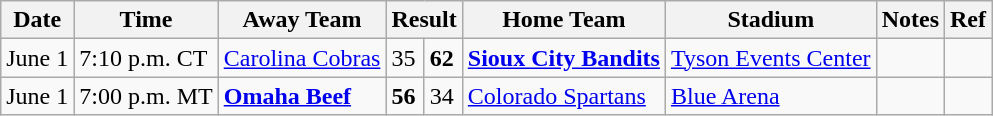<table class="wikitable">
<tr>
<th>Date</th>
<th>Time</th>
<th>Away Team</th>
<th colspan="2">Result</th>
<th>Home Team</th>
<th>Stadium</th>
<th>Notes</th>
<th>Ref</th>
</tr>
<tr>
<td>June 1</td>
<td>7:10 p.m. CT</td>
<td><a href='#'>Carolina Cobras</a></td>
<td>35</td>
<td><strong>62</strong></td>
<td><strong><a href='#'>Sioux City Bandits</a></strong></td>
<td><a href='#'>Tyson Events Center</a></td>
<td></td>
<td></td>
</tr>
<tr>
<td>June 1</td>
<td>7:00 p.m. MT</td>
<td><strong><a href='#'>Omaha Beef</a></strong></td>
<td><strong>56</strong></td>
<td>34</td>
<td><a href='#'>Colorado Spartans</a></td>
<td><a href='#'>Blue Arena</a></td>
<td></td>
<td></td>
</tr>
</table>
